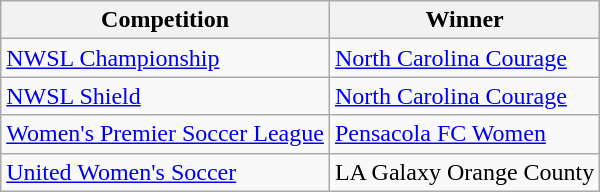<table class="wikitable">
<tr>
<th>Competition</th>
<th>Winner</th>
</tr>
<tr>
<td><a href='#'>NWSL Championship</a></td>
<td><a href='#'>North Carolina Courage</a></td>
</tr>
<tr>
<td><a href='#'>NWSL Shield</a></td>
<td><a href='#'>North Carolina Courage</a></td>
</tr>
<tr>
<td><a href='#'>Women's Premier Soccer League</a></td>
<td><a href='#'>Pensacola FC Women</a></td>
</tr>
<tr>
<td><a href='#'>United Women's Soccer</a></td>
<td>LA Galaxy Orange County</td>
</tr>
</table>
